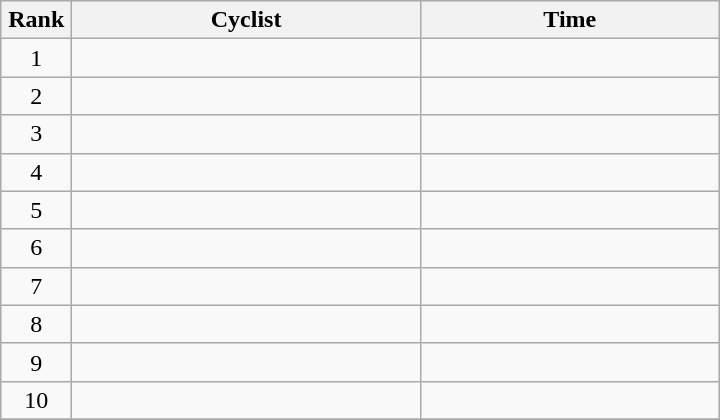<table class="wikitable" style="width:30em;margin-bottom:0;">
<tr>
<th>Rank</th>
<th>Cyclist</th>
<th>Time</th>
</tr>
<tr>
<td style="width:40px; text-align:center;">1</td>
<td style="width:225px;"></td>
<td align="right"></td>
</tr>
<tr>
<td style="text-align:center;">2</td>
<td></td>
<td align="right"></td>
</tr>
<tr>
<td style="text-align:center;">3</td>
<td></td>
<td align="right"></td>
</tr>
<tr>
<td style="text-align:center;">4</td>
<td></td>
<td align="right"></td>
</tr>
<tr>
<td style="text-align:center;">5</td>
<td></td>
<td align="right"></td>
</tr>
<tr>
<td style="text-align:center;">6</td>
<td></td>
<td align="right"></td>
</tr>
<tr>
<td style="text-align:center;">7</td>
<td></td>
<td align="right"></td>
</tr>
<tr>
<td style="text-align:center;">8</td>
<td></td>
<td align="right"></td>
</tr>
<tr>
<td style="text-align:center;">9</td>
<td></td>
<td align="right"></td>
</tr>
<tr>
<td style="text-align:center;">10</td>
<td></td>
<td align="right"></td>
</tr>
<tr>
</tr>
</table>
